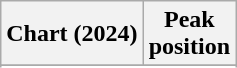<table class="wikitable sortable plainrowheaders" style="text-align:center">
<tr>
<th>Chart (2024)</th>
<th>Peak<br>position</th>
</tr>
<tr>
</tr>
<tr>
</tr>
</table>
